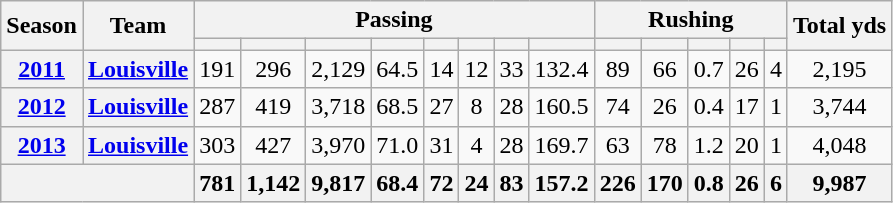<table class="wikitable" style="text-align:center;">
<tr>
<th rowspan="2">Season</th>
<th rowspan="2">Team</th>
<th colspan="8">Passing</th>
<th colspan="5">Rushing</th>
<th rowspan="2">Total yds</th>
</tr>
<tr>
<th></th>
<th></th>
<th></th>
<th></th>
<th></th>
<th></th>
<th></th>
<th></th>
<th></th>
<th></th>
<th></th>
<th></th>
<th></th>
</tr>
<tr>
<th><a href='#'>2011</a></th>
<th><a href='#'>Louisville</a></th>
<td>191</td>
<td>296</td>
<td>2,129</td>
<td>64.5</td>
<td>14</td>
<td>12</td>
<td>33</td>
<td>132.4</td>
<td>89</td>
<td>66</td>
<td>0.7</td>
<td>26</td>
<td>4</td>
<td>2,195</td>
</tr>
<tr>
<th><a href='#'>2012</a></th>
<th><a href='#'>Louisville</a></th>
<td>287</td>
<td>419</td>
<td>3,718</td>
<td>68.5</td>
<td>27</td>
<td>8</td>
<td>28</td>
<td>160.5</td>
<td>74</td>
<td>26</td>
<td>0.4</td>
<td>17</td>
<td>1</td>
<td>3,744</td>
</tr>
<tr>
<th><a href='#'>2013</a></th>
<th><a href='#'>Louisville</a></th>
<td>303</td>
<td>427</td>
<td>3,970</td>
<td>71.0</td>
<td>31</td>
<td>4</td>
<td>28</td>
<td>169.7</td>
<td>63</td>
<td>78</td>
<td>1.2</td>
<td>20</td>
<td>1</td>
<td>4,048</td>
</tr>
<tr>
<th colspan="2"></th>
<th>781</th>
<th>1,142</th>
<th>9,817</th>
<th>68.4</th>
<th>72</th>
<th>24</th>
<th>83</th>
<th>157.2</th>
<th>226</th>
<th>170</th>
<th>0.8</th>
<th>26</th>
<th>6</th>
<th>9,987</th>
</tr>
</table>
